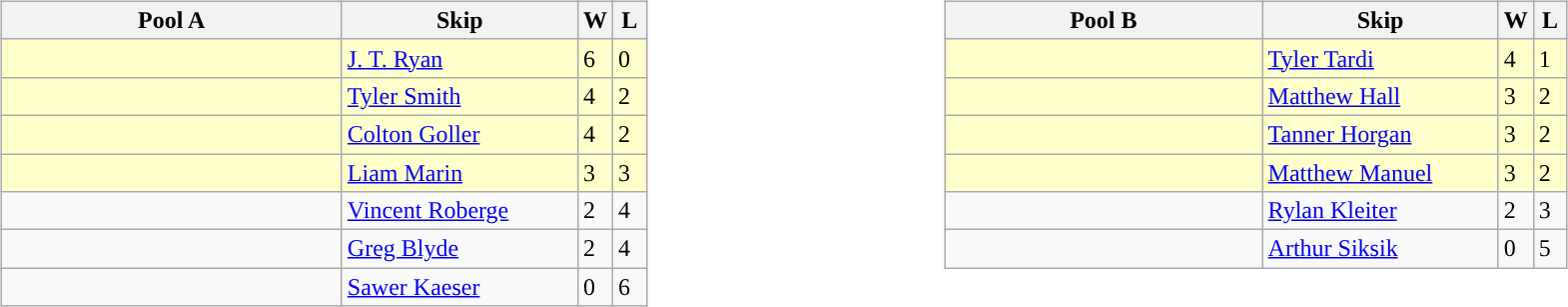<table>
<tr>
<td valign=top width=10%><br><table class="wikitable">
<tr>
<th width=220>Pool A</th>
<th width=150>Skip</th>
<th width=15>W</th>
<th width=15>L</th>
</tr>
<tr style="background:#ffffcc;">
<td></td>
<td><a href='#'>J. T. Ryan</a></td>
<td>6</td>
<td>0</td>
</tr>
<tr style="background:#ffffcc;">
<td></td>
<td><a href='#'>Tyler Smith</a></td>
<td>4</td>
<td>2</td>
</tr>
<tr style="background:#ffffcc;">
<td></td>
<td><a href='#'>Colton Goller</a></td>
<td>4</td>
<td>2</td>
</tr>
<tr style="background:#ffffcc;">
<td></td>
<td><a href='#'>Liam Marin</a></td>
<td>3</td>
<td>3</td>
</tr>
<tr>
<td></td>
<td><a href='#'>Vincent Roberge</a></td>
<td>2</td>
<td>4</td>
</tr>
<tr>
<td></td>
<td><a href='#'>Greg Blyde</a></td>
<td>2</td>
<td>4</td>
</tr>
<tr>
<td></td>
<td><a href='#'>Sawer Kaeser</a></td>
<td>0</td>
<td>6</td>
</tr>
</table>
</td>
<td valign=top width=10%><br><table class="wikitable">
<tr>
<th width=205>Pool B</th>
<th width=150>Skip</th>
<th width=15>W</th>
<th width=15>L</th>
</tr>
<tr style="background:#ffffcc;">
<td></td>
<td><a href='#'>Tyler Tardi</a></td>
<td>4</td>
<td>1</td>
</tr>
<tr style="background:#ffffcc;">
<td></td>
<td><a href='#'>Matthew Hall</a></td>
<td>3</td>
<td>2</td>
</tr>
<tr style="background:#ffffcc;">
<td></td>
<td><a href='#'>Tanner Horgan</a></td>
<td>3</td>
<td>2</td>
</tr>
<tr style="background:#ffffcc;">
<td></td>
<td><a href='#'>Matthew Manuel</a></td>
<td>3</td>
<td>2</td>
</tr>
<tr>
<td></td>
<td><a href='#'>Rylan Kleiter</a></td>
<td>2</td>
<td>3</td>
</tr>
<tr>
<td></td>
<td><a href='#'>Arthur Siksik</a></td>
<td>0</td>
<td>5</td>
</tr>
</table>
</td>
</tr>
</table>
